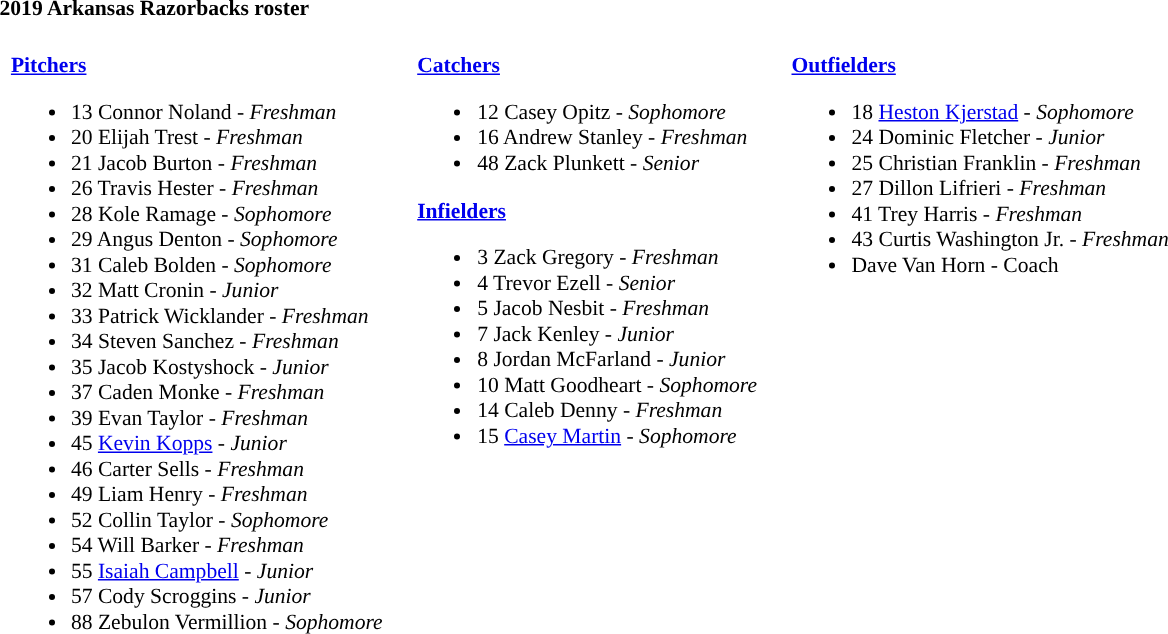<table class="toccolours" style="text-align: left; font-size:90%;">
<tr>
<th colspan="9">2019 Arkansas Razorbacks roster</th>
</tr>
<tr>
<td width="03"> </td>
<td valign="top"><br><strong><a href='#'>Pitchers</a></strong><ul><li>13 Connor Noland - <em>Freshman</em></li><li>20 Elijah Trest - <em>Freshman</em></li><li>21 Jacob Burton - <em>Freshman</em></li><li>26 Travis Hester - <em>Freshman</em></li><li>28 Kole Ramage - <em>Sophomore</em></li><li>29 Angus Denton - <em> Sophomore</em></li><li>31 Caleb Bolden - <em>Sophomore</em></li><li>32 Matt Cronin - <em>Junior</em></li><li>33 Patrick Wicklander - <em>Freshman</em></li><li>34 Steven Sanchez - <em>Freshman</em></li><li>35 Jacob Kostyshock - <em>Junior</em></li><li>37 Caden Monke - <em>Freshman</em></li><li>39 Evan Taylor - <em>Freshman</em></li><li>45 <a href='#'>Kevin Kopps</a> - <em> Junior</em></li><li>46 Carter Sells - <em>Freshman</em></li><li>49 Liam Henry - <em>Freshman</em></li><li>52 Collin Taylor - <em> Sophomore</em></li><li>54 Will Barker - <em>Freshman</em></li><li>55 <a href='#'>Isaiah Campbell</a> - <em> Junior</em></li><li>57 Cody Scroggins - <em> Junior</em></li><li>88 Zebulon Vermillion - <em>Sophomore</em></li></ul></td>
<td width="15"> </td>
<td valign="top"><br><strong><a href='#'>Catchers</a></strong><ul><li>12 Casey Opitz - <em>Sophomore</em></li><li>16 Andrew Stanley - <em>Freshman</em></li><li>48 Zack Plunkett - <em> Senior</em></li></ul><strong><a href='#'>Infielders</a></strong><ul><li>3 Zack Gregory - <em>Freshman</em></li><li>4 Trevor Ezell - <em> Senior</em></li><li>5 Jacob Nesbit - <em> Freshman</em></li><li>7 Jack Kenley - <em>Junior</em></li><li>8 Jordan McFarland - <em>Junior</em></li><li>10 Matt Goodheart - <em>Sophomore</em></li><li>14 Caleb Denny - <em>Freshman</em></li><li>15 <a href='#'>Casey Martin</a> - <em>Sophomore</em></li></ul></td>
<td width="15"> </td>
<td valign="top"><br><strong><a href='#'>Outfielders</a></strong><ul><li>18 <a href='#'>Heston Kjerstad</a> - <em>Sophomore</em></li><li>24 Dominic Fletcher - <em>Junior</em></li><li>25 Christian Franklin - <em>Freshman</em></li><li>27 Dillon Lifrieri - <em>Freshman</em></li><li>41 Trey Harris - <em>Freshman</em></li><li>43 Curtis Washington Jr. - <em>Freshman</em></li><li>Dave Van Horn - Coach</li></ul></td>
</tr>
</table>
